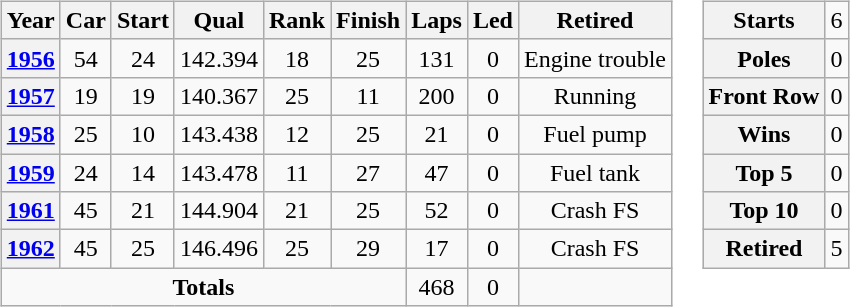<table>
<tr ---- valign="top">
<td><br><table class="wikitable" style="text-align:center">
<tr>
<th>Year</th>
<th>Car</th>
<th>Start</th>
<th>Qual</th>
<th>Rank</th>
<th>Finish</th>
<th>Laps</th>
<th>Led</th>
<th>Retired</th>
</tr>
<tr>
<th><a href='#'>1956</a></th>
<td>54</td>
<td>24</td>
<td>142.394</td>
<td>18</td>
<td>25</td>
<td>131</td>
<td>0</td>
<td>Engine trouble</td>
</tr>
<tr>
<th><a href='#'>1957</a></th>
<td>19</td>
<td>19</td>
<td>140.367</td>
<td>25</td>
<td>11</td>
<td>200</td>
<td>0</td>
<td>Running</td>
</tr>
<tr>
<th><a href='#'>1958</a></th>
<td>25</td>
<td>10</td>
<td>143.438</td>
<td>12</td>
<td>25</td>
<td>21</td>
<td>0</td>
<td>Fuel pump</td>
</tr>
<tr>
<th><a href='#'>1959</a></th>
<td>24</td>
<td>14</td>
<td>143.478</td>
<td>11</td>
<td>27</td>
<td>47</td>
<td>0</td>
<td>Fuel tank</td>
</tr>
<tr>
<th><a href='#'>1961</a></th>
<td>45</td>
<td>21</td>
<td>144.904</td>
<td>21</td>
<td>25</td>
<td>52</td>
<td>0</td>
<td>Crash FS</td>
</tr>
<tr>
<th><a href='#'>1962</a></th>
<td>45</td>
<td>25</td>
<td>146.496</td>
<td>25</td>
<td>29</td>
<td>17</td>
<td>0</td>
<td>Crash FS</td>
</tr>
<tr>
<td colspan="6"><strong>Totals</strong></td>
<td>468</td>
<td>0</td>
<td></td>
</tr>
</table>
</td>
<td><br><table class="wikitable" style="text-align:center">
<tr>
<th>Starts</th>
<td>6</td>
</tr>
<tr>
<th>Poles</th>
<td>0</td>
</tr>
<tr>
<th>Front Row</th>
<td>0</td>
</tr>
<tr>
<th>Wins</th>
<td>0</td>
</tr>
<tr>
<th>Top 5</th>
<td>0</td>
</tr>
<tr>
<th>Top 10</th>
<td>0</td>
</tr>
<tr>
<th>Retired</th>
<td>5</td>
</tr>
</table>
</td>
</tr>
</table>
